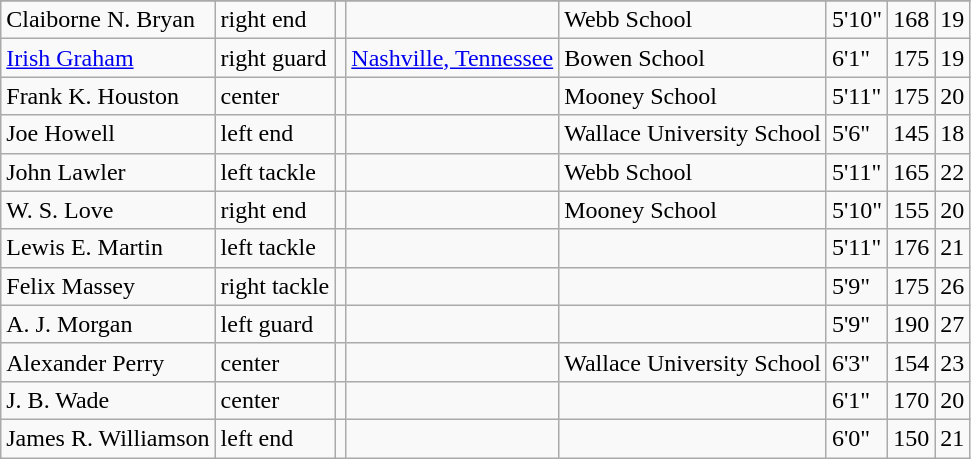<table class="wikitable">
<tr>
</tr>
<tr>
<td>Claiborne N. Bryan</td>
<td>right end</td>
<td></td>
<td></td>
<td>Webb School</td>
<td>5'10"</td>
<td>168</td>
<td>19</td>
</tr>
<tr>
<td><a href='#'>Irish Graham</a></td>
<td>right guard</td>
<td></td>
<td><a href='#'>Nashville, Tennessee</a></td>
<td>Bowen School</td>
<td>6'1"</td>
<td>175</td>
<td>19</td>
</tr>
<tr>
<td>Frank K. Houston</td>
<td>center</td>
<td></td>
<td></td>
<td>Mooney School</td>
<td>5'11"</td>
<td>175</td>
<td>20</td>
</tr>
<tr>
<td>Joe Howell</td>
<td>left end</td>
<td></td>
<td></td>
<td>Wallace University School</td>
<td>5'6"</td>
<td>145</td>
<td>18</td>
</tr>
<tr>
<td>John Lawler</td>
<td>left tackle</td>
<td></td>
<td></td>
<td>Webb School</td>
<td>5'11"</td>
<td>165</td>
<td>22</td>
</tr>
<tr>
<td>W. S. Love</td>
<td>right end</td>
<td></td>
<td></td>
<td>Mooney School</td>
<td>5'10"</td>
<td>155</td>
<td>20</td>
</tr>
<tr>
<td>Lewis E. Martin</td>
<td>left tackle</td>
<td></td>
<td></td>
<td></td>
<td>5'11"</td>
<td>176</td>
<td>21</td>
</tr>
<tr>
<td>Felix Massey</td>
<td>right tackle</td>
<td></td>
<td></td>
<td></td>
<td>5'9"</td>
<td>175</td>
<td>26</td>
</tr>
<tr>
<td>A. J. Morgan</td>
<td>left guard</td>
<td></td>
<td></td>
<td></td>
<td>5'9"</td>
<td>190</td>
<td>27</td>
</tr>
<tr>
<td>Alexander Perry</td>
<td>center</td>
<td></td>
<td></td>
<td>Wallace University School</td>
<td>6'3"</td>
<td>154</td>
<td>23</td>
</tr>
<tr>
<td>J. B. Wade</td>
<td>center</td>
<td></td>
<td></td>
<td></td>
<td>6'1"</td>
<td>170</td>
<td>20</td>
</tr>
<tr>
<td>James R. Williamson</td>
<td>left end</td>
<td></td>
<td></td>
<td></td>
<td>6'0"</td>
<td>150</td>
<td>21</td>
</tr>
</table>
